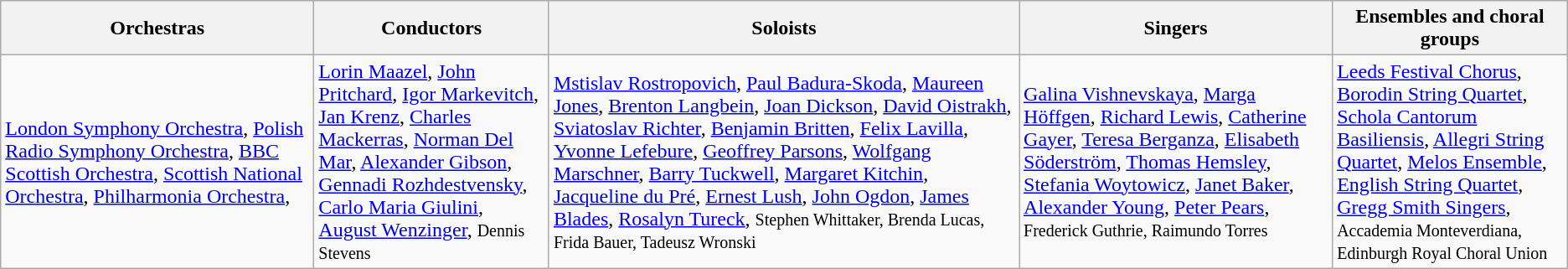<table class="wikitable toptextcells">
<tr class="hintergrundfarbe5">
<th style="width:20%;">Orchestras</th>
<th style="width:15%;">Conductors</th>
<th style="width:30%;">Soloists</th>
<th style="width:20%;">Singers</th>
<th style="width:15%;">Ensembles and choral groups</th>
</tr>
<tr>
<td><a href='#'>London Symphony Orchestra</a>, <a href='#'>Polish Radio Symphony Orchestra</a>, <a href='#'>BBC Scottish Orchestra</a>, <a href='#'>Scottish National Orchestra</a>, <a href='#'>Philharmonia Orchestra</a>,</td>
<td><a href='#'>Lorin Maazel</a>, <a href='#'>John Pritchard</a>, <a href='#'>Igor Markevitch</a>, <a href='#'>Jan Krenz</a>, <a href='#'>Charles Mackerras</a>, <a href='#'>Norman Del Mar</a>, <a href='#'>Alexander Gibson</a>, <a href='#'>Gennadi Rozhdestvensky</a>, <a href='#'>Carlo Maria Giulini</a>, <a href='#'>August Wenzinger</a>, <small>Dennis Stevens</small></td>
<td><a href='#'>Mstislav Rostropovich</a>, <a href='#'>Paul Badura-Skoda</a>, <a href='#'>Maureen Jones</a>, <a href='#'>Brenton Langbein</a>, <a href='#'>Joan Dickson</a>, <a href='#'>David Oistrakh</a>, <a href='#'>Sviatoslav Richter</a>, <a href='#'>Benjamin Britten</a>, <a href='#'>Felix Lavilla</a>, <a href='#'>Yvonne Lefebure</a>, <a href='#'>Geoffrey Parsons</a>, <a href='#'>Wolfgang Marschner</a>, <a href='#'>Barry Tuckwell</a>, <a href='#'>Margaret Kitchin</a>, <a href='#'>Jacqueline du Pré</a>, <a href='#'>Ernest Lush</a>, <a href='#'>John Ogdon</a>, <a href='#'>James Blades</a>, <a href='#'>Rosalyn Tureck</a>, <small>Stephen Whittaker, Brenda Lucas, Frida Bauer, Tadeusz Wronski</small></td>
<td><a href='#'>Galina Vishnevskaya</a>, <a href='#'>Marga Höffgen</a>, <a href='#'>Richard Lewis</a>, <a href='#'>Catherine Gayer</a>, <a href='#'>Teresa Berganza</a>, <a href='#'>Elisabeth Söderström</a>, <a href='#'>Thomas Hemsley</a>, <a href='#'>Stefania Woytowicz</a>, <a href='#'>Janet Baker</a>, <a href='#'>Alexander Young</a>, <a href='#'>Peter Pears</a>, <small>Frederick Guthrie, Raimundo Torres</small></td>
<td><a href='#'>Leeds Festival Chorus</a>, <a href='#'>Borodin String Quartet</a>, <a href='#'>Schola Cantorum Basiliensis</a>, <a href='#'>Allegri String Quartet</a>, <a href='#'>Melos Ensemble</a>, <a href='#'>English String Quartet</a>, <a href='#'>Gregg Smith Singers</a>, <small>Accademia Monteverdiana, Edinburgh Royal Choral Union</small></td>
</tr>
</table>
